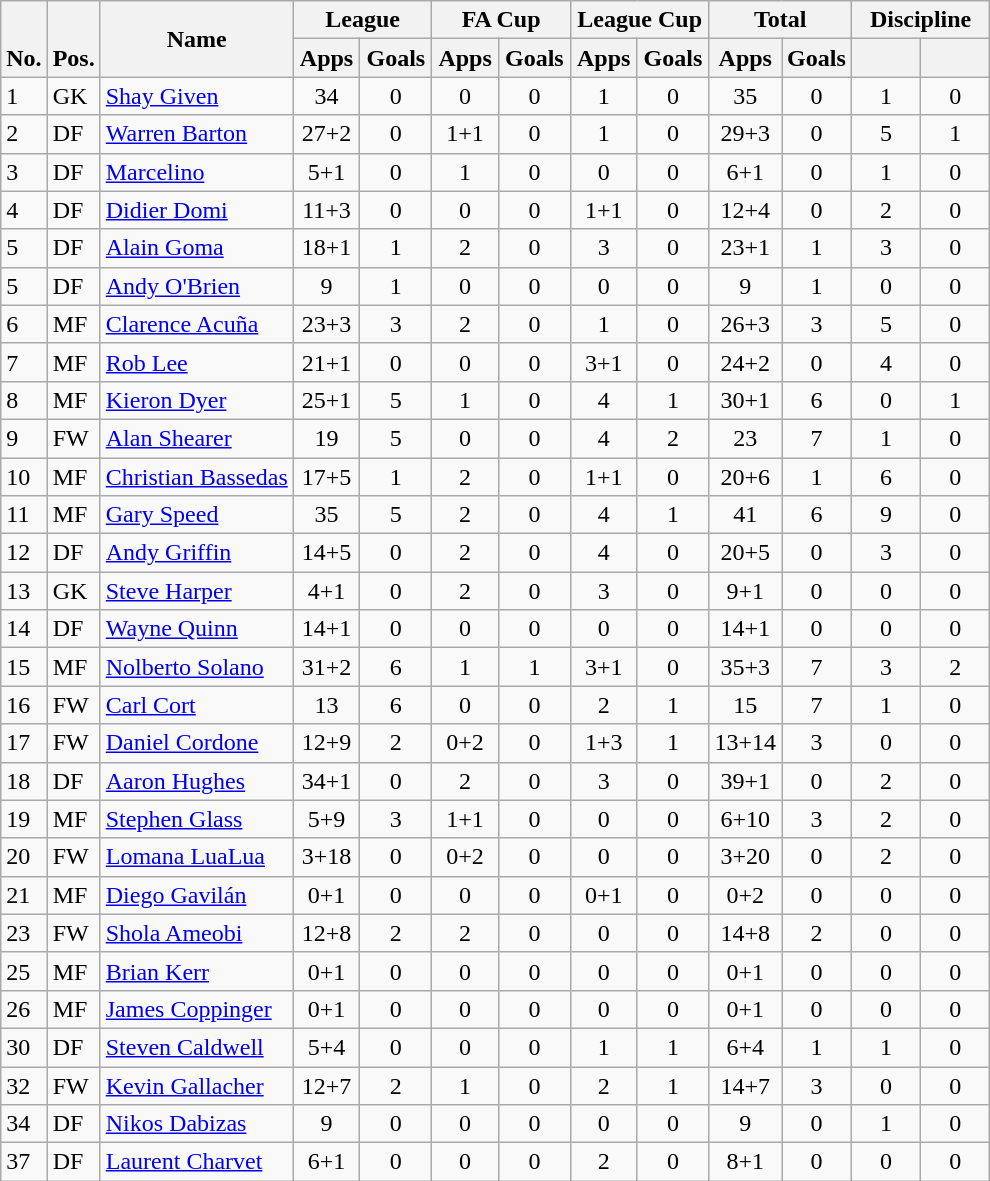<table class="wikitable" style="text-align:center">
<tr>
<th rowspan="2" style="vertical-align:bottom;">No.</th>
<th rowspan="2" style="vertical-align:bottom;">Pos.</th>
<th rowspan="2">Name</th>
<th colspan="2" style="width:85px;">League</th>
<th colspan="2" style="width:85px;">FA Cup</th>
<th colspan="2" style="width:85px;">League Cup</th>
<th colspan="2" style="width:85px;">Total</th>
<th colspan="2" style="width:85px;">Discipline</th>
</tr>
<tr>
<th>Apps</th>
<th>Goals</th>
<th>Apps</th>
<th>Goals</th>
<th>Apps</th>
<th>Goals</th>
<th>Apps</th>
<th>Goals</th>
<th></th>
<th></th>
</tr>
<tr>
<td align="left">1</td>
<td align="left">GK</td>
<td align="left"> <a href='#'>Shay Given</a></td>
<td>34</td>
<td>0</td>
<td>0</td>
<td>0</td>
<td>1</td>
<td>0</td>
<td>35</td>
<td>0</td>
<td>1</td>
<td>0</td>
</tr>
<tr>
<td align="left">2</td>
<td align="left">DF</td>
<td align="left"> <a href='#'>Warren Barton</a></td>
<td>27+2</td>
<td>0</td>
<td>1+1</td>
<td>0</td>
<td>1</td>
<td>0</td>
<td>29+3</td>
<td>0</td>
<td>5</td>
<td>1</td>
</tr>
<tr>
<td align="left">3</td>
<td align="left">DF</td>
<td align="left"> <a href='#'>Marcelino</a></td>
<td>5+1</td>
<td>0</td>
<td>1</td>
<td>0</td>
<td>0</td>
<td>0</td>
<td>6+1</td>
<td>0</td>
<td>1</td>
<td>0</td>
</tr>
<tr>
<td align="left">4</td>
<td align="left">DF</td>
<td align="left"> <a href='#'>Didier Domi</a></td>
<td>11+3</td>
<td>0</td>
<td>0</td>
<td>0</td>
<td>1+1</td>
<td>0</td>
<td>12+4</td>
<td>0</td>
<td>2</td>
<td>0</td>
</tr>
<tr>
<td align="left">5</td>
<td align="left">DF</td>
<td align="left"> <a href='#'>Alain Goma</a></td>
<td>18+1</td>
<td>1</td>
<td>2</td>
<td>0</td>
<td>3</td>
<td>0</td>
<td>23+1</td>
<td>1</td>
<td>3</td>
<td>0</td>
</tr>
<tr>
<td align="left">5</td>
<td align="left">DF</td>
<td align="left"> <a href='#'>Andy O'Brien</a></td>
<td>9</td>
<td>1</td>
<td>0</td>
<td>0</td>
<td>0</td>
<td>0</td>
<td>9</td>
<td>1</td>
<td>0</td>
<td>0</td>
</tr>
<tr>
<td align="left">6</td>
<td align="left">MF</td>
<td align="left"> <a href='#'>Clarence Acuña</a></td>
<td>23+3</td>
<td>3</td>
<td>2</td>
<td>0</td>
<td>1</td>
<td>0</td>
<td>26+3</td>
<td>3</td>
<td>5</td>
<td>0</td>
</tr>
<tr>
<td align="left">7</td>
<td align="left">MF</td>
<td align="left"> <a href='#'>Rob Lee</a></td>
<td>21+1</td>
<td>0</td>
<td>0</td>
<td>0</td>
<td>3+1</td>
<td>0</td>
<td>24+2</td>
<td>0</td>
<td>4</td>
<td>0</td>
</tr>
<tr>
<td align="left">8</td>
<td align="left">MF</td>
<td align="left"> <a href='#'>Kieron Dyer</a></td>
<td>25+1</td>
<td>5</td>
<td>1</td>
<td>0</td>
<td>4</td>
<td>1</td>
<td>30+1</td>
<td>6</td>
<td>0</td>
<td>1</td>
</tr>
<tr>
<td align="left">9</td>
<td align="left">FW</td>
<td align="left"> <a href='#'>Alan Shearer</a></td>
<td>19</td>
<td>5</td>
<td>0</td>
<td>0</td>
<td>4</td>
<td>2</td>
<td>23</td>
<td>7</td>
<td>1</td>
<td>0</td>
</tr>
<tr>
<td align="left">10</td>
<td align="left">MF</td>
<td align="left"> <a href='#'>Christian Bassedas</a></td>
<td>17+5</td>
<td>1</td>
<td>2</td>
<td>0</td>
<td>1+1</td>
<td>0</td>
<td>20+6</td>
<td>1</td>
<td>6</td>
<td>0</td>
</tr>
<tr>
<td align="left">11</td>
<td align="left">MF</td>
<td align="left"> <a href='#'>Gary Speed</a></td>
<td>35</td>
<td>5</td>
<td>2</td>
<td>0</td>
<td>4</td>
<td>1</td>
<td>41</td>
<td>6</td>
<td>9</td>
<td>0</td>
</tr>
<tr>
<td align="left">12</td>
<td align="left">DF</td>
<td align="left"> <a href='#'>Andy Griffin</a></td>
<td>14+5</td>
<td>0</td>
<td>2</td>
<td>0</td>
<td>4</td>
<td>0</td>
<td>20+5</td>
<td>0</td>
<td>3</td>
<td>0</td>
</tr>
<tr>
<td align="left">13</td>
<td align="left">GK</td>
<td align="left"> <a href='#'>Steve Harper</a></td>
<td>4+1</td>
<td>0</td>
<td>2</td>
<td>0</td>
<td>3</td>
<td>0</td>
<td>9+1</td>
<td>0</td>
<td>0</td>
<td>0</td>
</tr>
<tr>
<td align="left">14</td>
<td align="left">DF</td>
<td align="left"> <a href='#'>Wayne Quinn</a></td>
<td>14+1</td>
<td>0</td>
<td>0</td>
<td>0</td>
<td>0</td>
<td>0</td>
<td>14+1</td>
<td>0</td>
<td>0</td>
<td>0</td>
</tr>
<tr>
<td align="left">15</td>
<td align="left">MF</td>
<td align="left"> <a href='#'>Nolberto Solano</a></td>
<td>31+2</td>
<td>6</td>
<td>1</td>
<td>1</td>
<td>3+1</td>
<td>0</td>
<td>35+3</td>
<td>7</td>
<td>3</td>
<td>2</td>
</tr>
<tr>
<td align="left">16</td>
<td align="left">FW</td>
<td align="left"> <a href='#'>Carl Cort</a></td>
<td>13</td>
<td>6</td>
<td>0</td>
<td>0</td>
<td>2</td>
<td>1</td>
<td>15</td>
<td>7</td>
<td>1</td>
<td>0</td>
</tr>
<tr>
<td align="left">17</td>
<td align="left">FW</td>
<td align="left"> <a href='#'>Daniel Cordone</a></td>
<td>12+9</td>
<td>2</td>
<td>0+2</td>
<td>0</td>
<td>1+3</td>
<td>1</td>
<td>13+14</td>
<td>3</td>
<td>0</td>
<td>0</td>
</tr>
<tr>
<td align="left">18</td>
<td align="left">DF</td>
<td align="left"> <a href='#'>Aaron Hughes</a></td>
<td>34+1</td>
<td>0</td>
<td>2</td>
<td>0</td>
<td>3</td>
<td>0</td>
<td>39+1</td>
<td>0</td>
<td>2</td>
<td>0</td>
</tr>
<tr>
<td align="left">19</td>
<td align="left">MF</td>
<td align="left"> <a href='#'>Stephen Glass</a></td>
<td>5+9</td>
<td>3</td>
<td>1+1</td>
<td>0</td>
<td>0</td>
<td>0</td>
<td>6+10</td>
<td>3</td>
<td>2</td>
<td>0</td>
</tr>
<tr>
<td align="left">20</td>
<td align="left">FW</td>
<td align="left"> <a href='#'>Lomana LuaLua</a></td>
<td>3+18</td>
<td>0</td>
<td>0+2</td>
<td>0</td>
<td>0</td>
<td>0</td>
<td>3+20</td>
<td>0</td>
<td>2</td>
<td>0</td>
</tr>
<tr>
<td align="left">21</td>
<td align="left">MF</td>
<td align="left"> <a href='#'>Diego Gavilán</a></td>
<td>0+1</td>
<td>0</td>
<td>0</td>
<td>0</td>
<td>0+1</td>
<td>0</td>
<td>0+2</td>
<td>0</td>
<td>0</td>
<td>0</td>
</tr>
<tr>
<td align="left">23</td>
<td align="left">FW</td>
<td align="left"> <a href='#'>Shola Ameobi</a></td>
<td>12+8</td>
<td>2</td>
<td>2</td>
<td>0</td>
<td>0</td>
<td>0</td>
<td>14+8</td>
<td>2</td>
<td>0</td>
<td>0</td>
</tr>
<tr>
<td align="left">25</td>
<td align="left">MF</td>
<td align="left"> <a href='#'>Brian Kerr</a></td>
<td>0+1</td>
<td>0</td>
<td>0</td>
<td>0</td>
<td>0</td>
<td>0</td>
<td>0+1</td>
<td>0</td>
<td>0</td>
<td>0</td>
</tr>
<tr>
<td align="left">26</td>
<td align="left">MF</td>
<td align="left"> <a href='#'>James Coppinger</a></td>
<td>0+1</td>
<td>0</td>
<td>0</td>
<td>0</td>
<td>0</td>
<td>0</td>
<td>0+1</td>
<td>0</td>
<td>0</td>
<td>0</td>
</tr>
<tr>
<td align="left">30</td>
<td align="left">DF</td>
<td align="left"> <a href='#'>Steven Caldwell</a></td>
<td>5+4</td>
<td>0</td>
<td>0</td>
<td>0</td>
<td>1</td>
<td>1</td>
<td>6+4</td>
<td>1</td>
<td>1</td>
<td>0</td>
</tr>
<tr>
<td align="left">32</td>
<td align="left">FW</td>
<td align="left"> <a href='#'>Kevin Gallacher</a></td>
<td>12+7</td>
<td>2</td>
<td>1</td>
<td>0</td>
<td>2</td>
<td>1</td>
<td>14+7</td>
<td>3</td>
<td>0</td>
<td>0</td>
</tr>
<tr>
<td align="left">34</td>
<td align="left">DF</td>
<td align="left"> <a href='#'>Nikos Dabizas</a></td>
<td>9</td>
<td>0</td>
<td>0</td>
<td>0</td>
<td>0</td>
<td>0</td>
<td>9</td>
<td>0</td>
<td>1</td>
<td>0</td>
</tr>
<tr>
<td align="left">37</td>
<td align="left">DF</td>
<td align="left"> <a href='#'>Laurent Charvet</a></td>
<td>6+1</td>
<td>0</td>
<td>0</td>
<td>0</td>
<td>2</td>
<td>0</td>
<td>8+1</td>
<td>0</td>
<td>0</td>
<td>0</td>
</tr>
</table>
